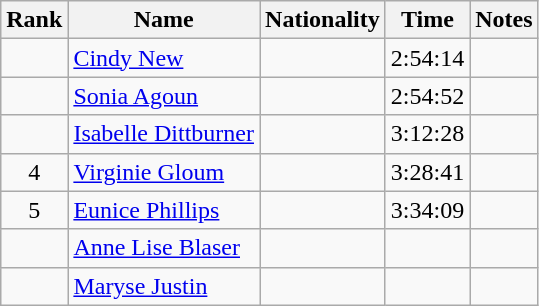<table class="wikitable sortable" style="text-align:center">
<tr>
<th>Rank</th>
<th>Name</th>
<th>Nationality</th>
<th>Time</th>
<th>Notes</th>
</tr>
<tr>
<td></td>
<td align=left><a href='#'>Cindy New</a></td>
<td align=left></td>
<td>2:54:14</td>
<td></td>
</tr>
<tr>
<td></td>
<td align=left><a href='#'>Sonia Agoun</a></td>
<td align=left></td>
<td>2:54:52</td>
<td></td>
</tr>
<tr>
<td></td>
<td align=left><a href='#'>Isabelle Dittburner</a></td>
<td align=left></td>
<td>3:12:28</td>
<td></td>
</tr>
<tr>
<td>4</td>
<td align=left><a href='#'>Virginie Gloum</a></td>
<td align=left></td>
<td>3:28:41</td>
<td></td>
</tr>
<tr>
<td>5</td>
<td align=left><a href='#'>Eunice Phillips</a></td>
<td align=left></td>
<td>3:34:09</td>
<td></td>
</tr>
<tr>
<td></td>
<td align=left><a href='#'>Anne Lise Blaser</a></td>
<td align=left></td>
<td></td>
<td></td>
</tr>
<tr>
<td></td>
<td align=left><a href='#'>Maryse Justin</a></td>
<td align=left></td>
<td></td>
<td></td>
</tr>
</table>
